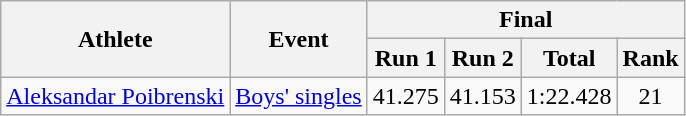<table class="wikitable">
<tr>
<th rowspan="2">Athlete</th>
<th rowspan="2">Event</th>
<th colspan="4">Final</th>
</tr>
<tr>
<th>Run 1</th>
<th>Run 2</th>
<th>Total</th>
<th>Rank</th>
</tr>
<tr>
<td><a href='#'>Aleksandar Poibrenski</a></td>
<td><a href='#'>Boys' singles</a></td>
<td align="center">41.275</td>
<td align="center">41.153</td>
<td align="center">1:22.428</td>
<td align="center">21</td>
</tr>
</table>
